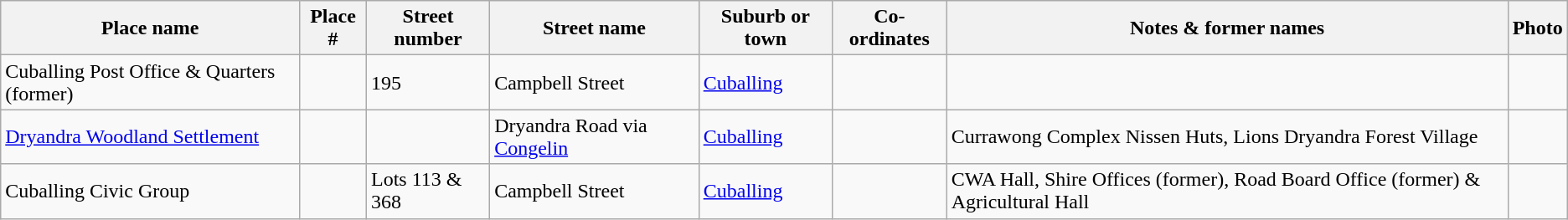<table class="wikitable sortable">
<tr>
<th>Place name</th>
<th>Place #</th>
<th>Street number</th>
<th>Street name</th>
<th>Suburb or town</th>
<th>Co-ordinates</th>
<th class="unsortable">Notes & former names</th>
<th class="unsortable">Photo</th>
</tr>
<tr>
<td>Cuballing Post Office & Quarters (former)</td>
<td></td>
<td>195</td>
<td>Campbell Street</td>
<td><a href='#'>Cuballing</a></td>
<td></td>
<td></td>
<td></td>
</tr>
<tr>
<td><a href='#'>Dryandra Woodland Settlement</a></td>
<td></td>
<td></td>
<td>Dryandra Road via <a href='#'>Congelin</a></td>
<td><a href='#'>Cuballing</a></td>
<td></td>
<td>Currawong Complex Nissen Huts, Lions Dryandra Forest Village</td>
<td></td>
</tr>
<tr>
<td>Cuballing Civic Group</td>
<td></td>
<td>Lots 113 & 368</td>
<td>Campbell Street</td>
<td><a href='#'>Cuballing</a></td>
<td></td>
<td>CWA Hall, Shire Offices (former), Road Board Office (former) & Agricultural Hall</td>
<td></td>
</tr>
</table>
